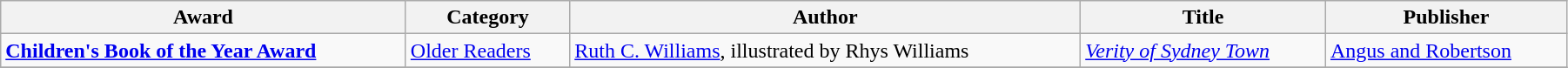<table class="wikitable" width=95%>
<tr>
<th>Award</th>
<th>Category</th>
<th>Author</th>
<th>Title</th>
<th>Publisher</th>
</tr>
<tr>
<td><strong><a href='#'>Children's Book of the Year Award</a></strong></td>
<td><a href='#'>Older Readers</a></td>
<td><a href='#'>Ruth C. Williams</a>, illustrated by Rhys Williams</td>
<td><em><a href='#'>Verity of Sydney Town</a></em></td>
<td><a href='#'>Angus and Robertson</a></td>
</tr>
<tr>
</tr>
</table>
